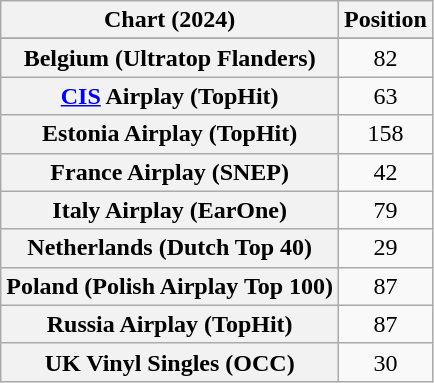<table class="wikitable sortable plainrowheaders" style="text-align:center">
<tr>
<th scope="col">Chart (2024)</th>
<th scope="col">Position</th>
</tr>
<tr>
</tr>
<tr>
<th scope="row">Belgium (Ultratop Flanders)</th>
<td>82</td>
</tr>
<tr>
<th scope="row"><a href='#'>CIS</a> Airplay (TopHit)</th>
<td>63</td>
</tr>
<tr>
<th scope="row">Estonia Airplay (TopHit)</th>
<td>158</td>
</tr>
<tr>
<th scope="row">France Airplay (SNEP)</th>
<td>42</td>
</tr>
<tr>
<th scope="row">Italy Airplay (EarOne)</th>
<td>79</td>
</tr>
<tr>
<th scope="row">Netherlands (Dutch Top 40)</th>
<td>29</td>
</tr>
<tr>
<th scope="row">Poland (Polish Airplay Top 100)</th>
<td>87</td>
</tr>
<tr>
<th scope="row">Russia Airplay (TopHit)</th>
<td>87</td>
</tr>
<tr>
<th scope="row">UK Vinyl Singles (OCC)</th>
<td>30</td>
</tr>
</table>
